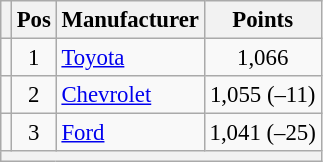<table class="wikitable" style="font-size: 95%">
<tr>
<th></th>
<th>Pos</th>
<th>Manufacturer</th>
<th>Points</th>
</tr>
<tr>
<td align="left"></td>
<td style="text-align:center;">1</td>
<td><a href='#'>Toyota</a></td>
<td style="text-align:center;">1,066</td>
</tr>
<tr>
<td align="left"></td>
<td style="text-align:center;">2</td>
<td><a href='#'>Chevrolet</a></td>
<td style="text-align:center;">1,055 (–11)</td>
</tr>
<tr>
<td align="left"></td>
<td style="text-align:center;">3</td>
<td><a href='#'>Ford</a></td>
<td style="text-align:center;">1,041 (–25)</td>
</tr>
<tr class="sortbottom">
<th colspan="9"></th>
</tr>
</table>
